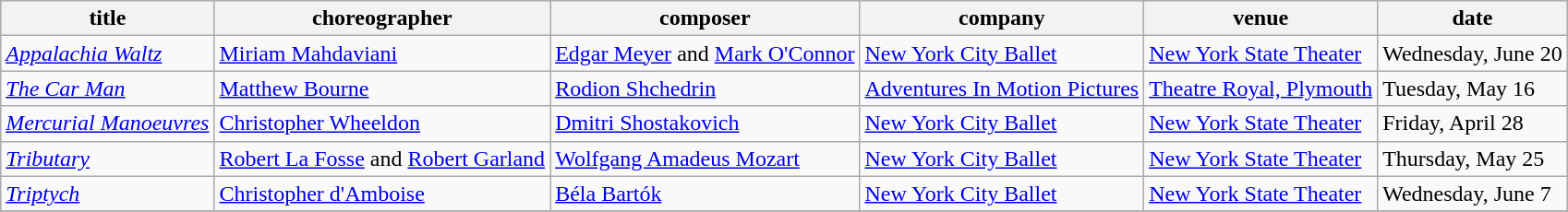<table class="wikitable sortable">
<tr>
<th>title</th>
<th>choreographer</th>
<th>composer</th>
<th>company</th>
<th>venue</th>
<th>date</th>
</tr>
<tr>
<td><em><a href='#'>Appalachia Waltz</a></em></td>
<td><a href='#'>Miriam Mahdaviani</a></td>
<td><a href='#'>Edgar Meyer</a> and <a href='#'>Mark O'Connor</a></td>
<td><a href='#'>New York City Ballet</a></td>
<td><a href='#'>New York State Theater</a></td>
<td>Wednesday, June 20</td>
</tr>
<tr>
<td><em><a href='#'>The Car Man</a></em></td>
<td><a href='#'>Matthew Bourne</a></td>
<td><a href='#'>Rodion Shchedrin</a></td>
<td><a href='#'>Adventures In Motion Pictures</a></td>
<td><a href='#'>Theatre Royal, Plymouth</a></td>
<td>Tuesday, May 16</td>
</tr>
<tr>
<td><em><a href='#'>Mercurial Manoeuvres</a></em></td>
<td><a href='#'>Christopher Wheeldon</a></td>
<td><a href='#'>Dmitri Shostakovich</a></td>
<td><a href='#'>New York City Ballet</a></td>
<td><a href='#'>New York State Theater</a></td>
<td>Friday, April 28</td>
</tr>
<tr>
<td><em><a href='#'>Tributary</a></em></td>
<td><a href='#'>Robert La Fosse</a> and <a href='#'>Robert Garland</a></td>
<td><a href='#'>Wolfgang Amadeus Mozart</a></td>
<td><a href='#'>New York City Ballet</a></td>
<td><a href='#'>New York State Theater</a></td>
<td>Thursday, May 25</td>
</tr>
<tr>
<td><em><a href='#'>Triptych</a></em></td>
<td><a href='#'>Christopher d'Amboise</a></td>
<td><a href='#'>Béla Bartók</a></td>
<td><a href='#'>New York City Ballet</a></td>
<td><a href='#'>New York State Theater</a></td>
<td>Wednesday, June 7</td>
</tr>
<tr>
</tr>
</table>
